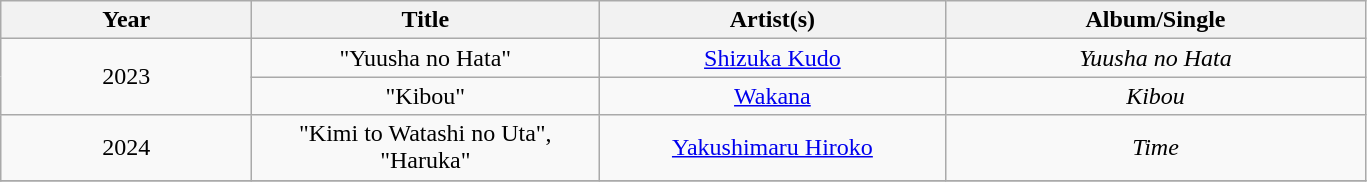<table class="wikitable plainrowheaders" style="text-align:center;">
<tr>
<th scope="col" style="width:10em;">Year</th>
<th scope="col" style="width:14em;">Title</th>
<th scope="col" style="width:14em;">Artist(s)</th>
<th scope="col" style="width:17em;">Album/Single</th>
</tr>
<tr>
<td rowspan="2">2023</td>
<td scope="row">"Yuusha no Hata"</td>
<td rowspan="1"><a href='#'>Shizuka Kudo</a></td>
<td><em>Yuusha no Hata</em></td>
</tr>
<tr>
<td scope="row">"Kibou"</td>
<td rowspan="1"><a href='#'>Wakana</a></td>
<td><em>Kibou</em></td>
</tr>
<tr>
<td rowspan="1">2024</td>
<td scope="row">"Kimi to Watashi no Uta", "Haruka"</td>
<td rowspan="1"><a href='#'>Yakushimaru Hiroko</a></td>
<td><em>Time</em></td>
</tr>
<tr>
</tr>
</table>
